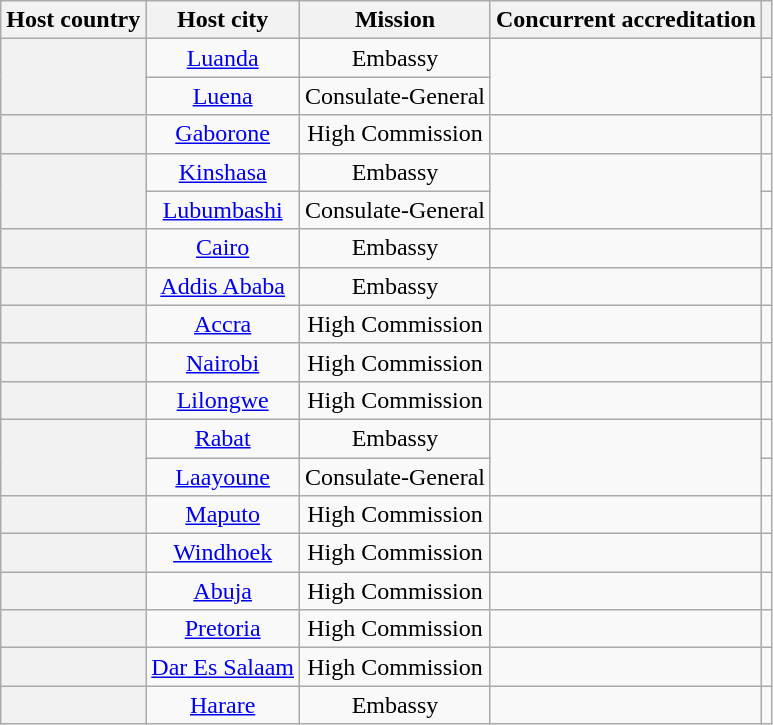<table class="wikitable plainrowheaders" style="text-align:center;">
<tr>
<th scope="col">Host country</th>
<th scope="col">Host city</th>
<th scope="col">Mission</th>
<th scope="col">Concurrent accreditation</th>
<th scope="col"></th>
</tr>
<tr>
<th scope="row" rowspan="2"></th>
<td><a href='#'>Luanda</a></td>
<td>Embassy</td>
<td rowspan="2"></td>
<td></td>
</tr>
<tr>
<td><a href='#'>Luena</a></td>
<td>Consulate-General</td>
<td></td>
</tr>
<tr>
<th scope="row"></th>
<td><a href='#'>Gaborone</a></td>
<td>High Commission</td>
<td></td>
<td></td>
</tr>
<tr>
<th scope="row" rowspan="2"></th>
<td><a href='#'>Kinshasa</a></td>
<td>Embassy</td>
<td rowspan="2"></td>
<td></td>
</tr>
<tr>
<td><a href='#'>Lubumbashi</a></td>
<td>Consulate-General</td>
<td></td>
</tr>
<tr>
<th scope="row"></th>
<td><a href='#'>Cairo</a></td>
<td>Embassy</td>
<td></td>
<td></td>
</tr>
<tr>
<th scope="row"></th>
<td><a href='#'>Addis Ababa</a></td>
<td>Embassy</td>
<td></td>
<td></td>
</tr>
<tr>
<th scope="row"></th>
<td><a href='#'>Accra</a></td>
<td>High Commission</td>
<td></td>
<td></td>
</tr>
<tr>
<th scope="row"></th>
<td><a href='#'>Nairobi</a></td>
<td>High Commission</td>
<td></td>
<td></td>
</tr>
<tr>
<th scope="row"></th>
<td><a href='#'>Lilongwe</a></td>
<td>High Commission</td>
<td></td>
<td></td>
</tr>
<tr>
<th scope="row" rowspan="2"></th>
<td><a href='#'>Rabat</a></td>
<td>Embassy</td>
<td rowspan="2"></td>
<td></td>
</tr>
<tr>
<td><a href='#'>Laayoune</a></td>
<td>Consulate-General</td>
<td></td>
</tr>
<tr>
<th scope="row"></th>
<td><a href='#'>Maputo</a></td>
<td>High Commission</td>
<td></td>
<td></td>
</tr>
<tr>
<th scope="row"></th>
<td><a href='#'>Windhoek</a></td>
<td>High Commission</td>
<td></td>
<td></td>
</tr>
<tr>
<th scope="row"></th>
<td><a href='#'>Abuja</a></td>
<td>High Commission</td>
<td></td>
<td></td>
</tr>
<tr>
<th scope="row"></th>
<td><a href='#'>Pretoria</a></td>
<td>High Commission</td>
<td></td>
<td></td>
</tr>
<tr>
<th scope="row"></th>
<td><a href='#'>Dar Es Salaam</a></td>
<td>High Commission</td>
<td></td>
<td></td>
</tr>
<tr>
<th scope="row"></th>
<td><a href='#'>Harare</a></td>
<td>Embassy</td>
<td></td>
<td></td>
</tr>
</table>
